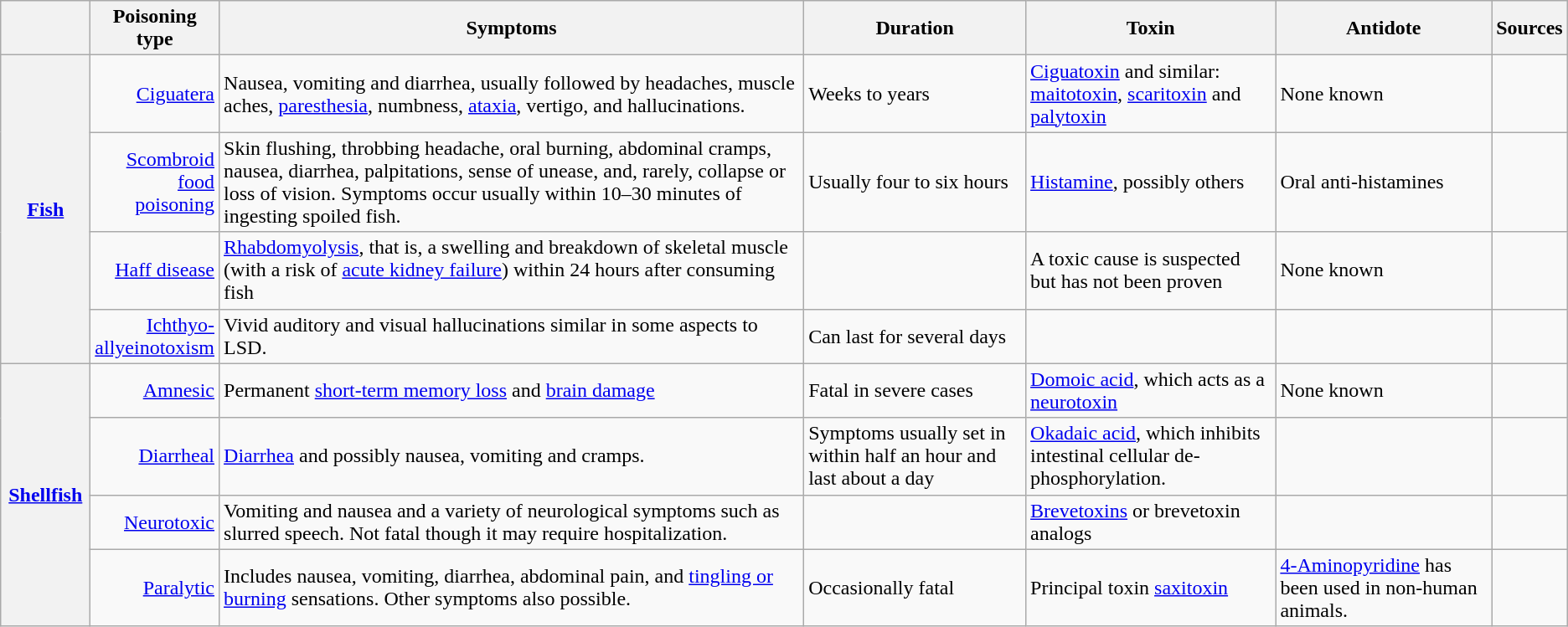<table class="wikitable">
<tr>
<th style="width:64px;"></th>
<th style="width:90px;">Poisoning type</th>
<th>Symptoms</th>
<th>Duration</th>
<th>Toxin</th>
<th>Antidote</th>
<th>Sources</th>
</tr>
<tr>
<th rowspan=4><a href='#'>Fish</a></th>
<td align=right><a href='#'>Ciguatera</a></td>
<td>Nausea, vomiting and diarrhea, usually followed by headaches, muscle aches, <a href='#'>paresthesia</a>, numbness, <a href='#'>ataxia</a>, vertigo, and hallucinations.</td>
<td>Weeks to years</td>
<td><a href='#'>Ciguatoxin</a> and similar: <a href='#'>maitotoxin</a>, <a href='#'>scaritoxin</a> and <a href='#'>palytoxin</a></td>
<td>None known</td>
<td align=center></td>
</tr>
<tr>
<td align=right><a href='#'>Scombroid<br>food<br>poisoning</a></td>
<td>Skin flushing, throbbing headache, oral burning, abdominal cramps, nausea, diarrhea, palpitations, sense of unease, and, rarely, collapse or loss of vision. Symptoms occur usually within 10–30 minutes of ingesting spoiled fish.</td>
<td>Usually four to six hours</td>
<td><a href='#'>Histamine</a>, possibly others</td>
<td>Oral anti-histamines</td>
<td align=center></td>
</tr>
<tr>
<td align=right><a href='#'>Haff disease</a></td>
<td><a href='#'>Rhabdomyolysis</a>, that is, a swelling and breakdown of skeletal muscle (with a risk of <a href='#'>acute kidney failure</a>) within 24 hours after consuming fish</td>
<td></td>
<td>A toxic cause is suspected but has not been proven</td>
<td>None known</td>
<td align=center></td>
</tr>
<tr>
<td align=right><a href='#'>Ichthyo-<br>allyeinotoxism</a></td>
<td>Vivid auditory and visual hallucinations similar in some aspects to LSD.</td>
<td>Can last for several days</td>
<td></td>
<td></td>
<td align=center></td>
</tr>
<tr>
<th rowspan=4><a href='#'>Shellfish</a></th>
<td align=right><a href='#'>Amnesic</a></td>
<td>Permanent <a href='#'>short-term memory loss</a> and <a href='#'>brain damage</a></td>
<td>Fatal in severe cases</td>
<td><a href='#'>Domoic acid</a>, which acts as a <a href='#'>neurotoxin</a></td>
<td>None known</td>
<td align=center></td>
</tr>
<tr>
<td align=right><a href='#'>Diarrheal</a></td>
<td><a href='#'>Diarrhea</a> and possibly nausea, vomiting and cramps.</td>
<td>Symptoms usually set in within half an hour and last about a day</td>
<td><a href='#'>Okadaic acid</a>, which inhibits intestinal cellular de-phosphorylation.</td>
<td></td>
<td align=center></td>
</tr>
<tr>
<td align=right><a href='#'>Neurotoxic</a></td>
<td>Vomiting and nausea and a variety of neurological symptoms such as slurred speech. Not fatal though it may require hospitalization.</td>
<td></td>
<td><a href='#'>Brevetoxins</a> or brevetoxin analogs</td>
<td></td>
<td align=center></td>
</tr>
<tr>
<td align=right><a href='#'>Paralytic</a></td>
<td>Includes nausea, vomiting, diarrhea, abdominal pain, and <a href='#'>tingling or burning</a> sensations. Other symptoms also possible.</td>
<td>Occasionally fatal</td>
<td>Principal toxin <a href='#'>saxitoxin</a></td>
<td><a href='#'>4-Aminopyridine</a> has been used in non-human animals.</td>
<td align=center></td>
</tr>
</table>
